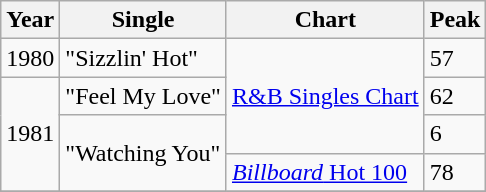<table class="wikitable">
<tr>
<th>Year</th>
<th>Single</th>
<th>Chart</th>
<th>Peak</th>
</tr>
<tr>
<td>1980</td>
<td>"Sizzlin' Hot"</td>
<td rowspan="3"><a href='#'>R&B Singles Chart</a></td>
<td>57</td>
</tr>
<tr>
<td rowspan="3">1981</td>
<td>"Feel My Love"</td>
<td>62</td>
</tr>
<tr>
<td rowspan="2">"Watching You"</td>
<td>6</td>
</tr>
<tr>
<td><a href='#'><em>Billboard</em> Hot 100</a></td>
<td>78</td>
</tr>
<tr>
</tr>
</table>
